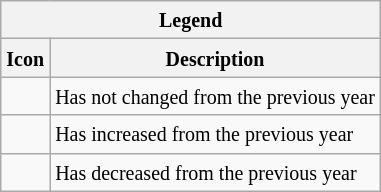<table class="wikitable">
<tr>
<th colspan="2"><small>Legend</small></th>
</tr>
<tr>
<th><small> Icon</small></th>
<th><small> Description</small></th>
</tr>
<tr>
<td></td>
<td><small>Has not changed from the previous year</small></td>
</tr>
<tr>
<td></td>
<td><small>Has increased from the previous year</small></td>
</tr>
<tr>
<td></td>
<td><small>Has decreased from the previous year</small></td>
</tr>
</table>
